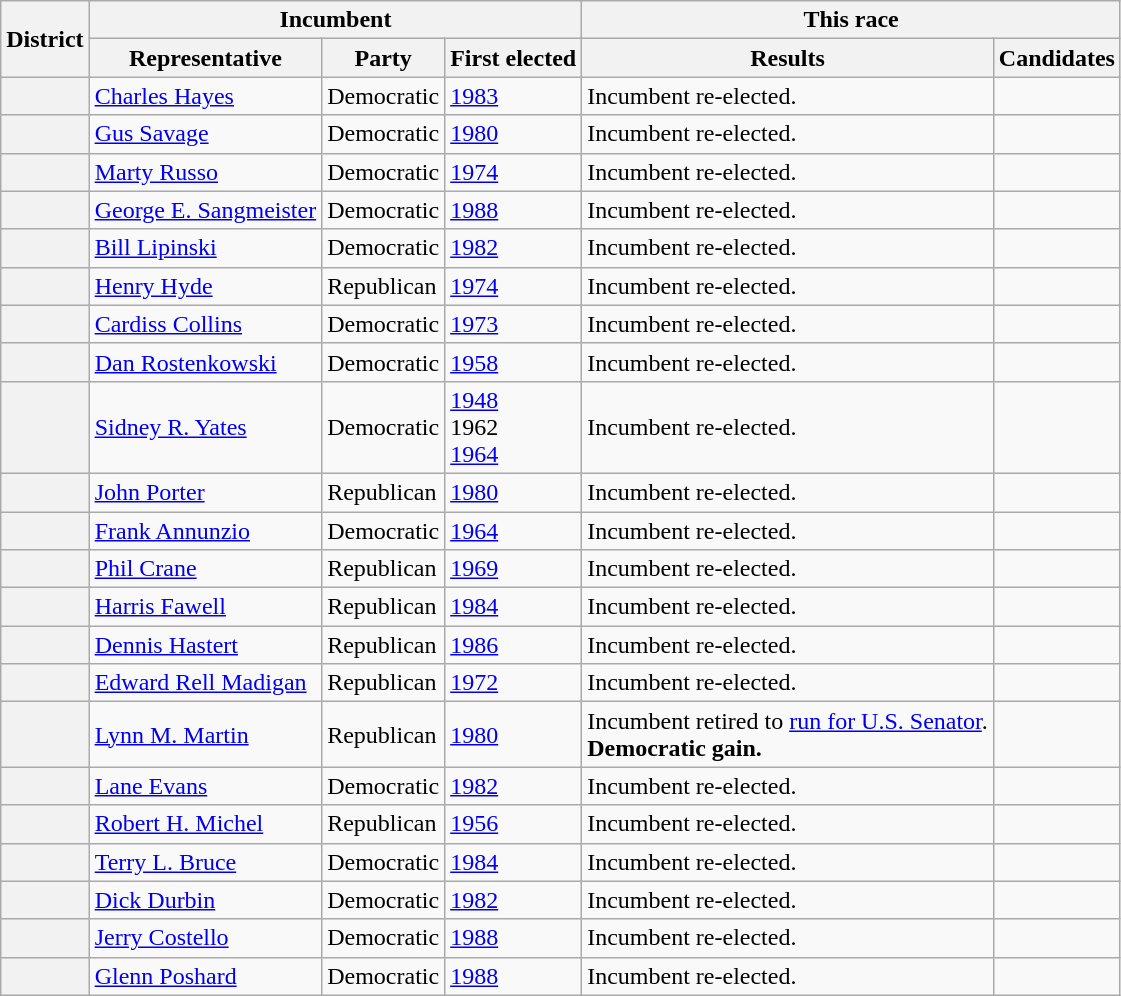<table class=wikitable>
<tr>
<th rowspan=2>District</th>
<th colspan=3>Incumbent</th>
<th colspan=2>This race</th>
</tr>
<tr>
<th>Representative</th>
<th>Party</th>
<th>First elected</th>
<th>Results</th>
<th>Candidates</th>
</tr>
<tr>
<th></th>
<td><a href='#'>Charles Hayes</a></td>
<td>Democratic</td>
<td><a href='#'>1983 </a></td>
<td>Incumbent re-elected.</td>
<td nowrap></td>
</tr>
<tr>
<th></th>
<td><a href='#'>Gus Savage</a></td>
<td>Democratic</td>
<td><a href='#'>1980</a></td>
<td>Incumbent re-elected.</td>
<td nowrap></td>
</tr>
<tr>
<th></th>
<td><a href='#'>Marty Russo</a></td>
<td>Democratic</td>
<td><a href='#'>1974</a></td>
<td>Incumbent re-elected.</td>
<td nowrap></td>
</tr>
<tr>
<th></th>
<td><a href='#'>George E. Sangmeister</a></td>
<td>Democratic</td>
<td><a href='#'>1988</a></td>
<td>Incumbent re-elected.</td>
<td nowrap></td>
</tr>
<tr>
<th></th>
<td><a href='#'>Bill Lipinski</a></td>
<td>Democratic</td>
<td><a href='#'>1982</a></td>
<td>Incumbent re-elected.</td>
<td nowrap></td>
</tr>
<tr>
<th></th>
<td><a href='#'>Henry Hyde</a></td>
<td>Republican</td>
<td><a href='#'>1974</a></td>
<td>Incumbent re-elected.</td>
<td nowrap></td>
</tr>
<tr>
<th></th>
<td><a href='#'>Cardiss Collins</a></td>
<td>Democratic</td>
<td><a href='#'>1973 </a></td>
<td>Incumbent re-elected.</td>
<td nowrap></td>
</tr>
<tr>
<th></th>
<td><a href='#'>Dan Rostenkowski</a></td>
<td>Democratic</td>
<td><a href='#'>1958</a></td>
<td>Incumbent re-elected.</td>
<td nowrap></td>
</tr>
<tr>
<th></th>
<td><a href='#'>Sidney R. Yates</a></td>
<td>Democratic</td>
<td><a href='#'>1948</a><br>1962 <br><a href='#'>1964</a></td>
<td>Incumbent re-elected.</td>
<td nowrap></td>
</tr>
<tr>
<th></th>
<td><a href='#'>John Porter</a></td>
<td>Republican</td>
<td><a href='#'>1980</a></td>
<td>Incumbent re-elected.</td>
<td nowrap></td>
</tr>
<tr>
<th></th>
<td><a href='#'>Frank Annunzio</a></td>
<td>Democratic</td>
<td><a href='#'>1964</a></td>
<td>Incumbent re-elected.</td>
<td nowrap></td>
</tr>
<tr>
<th></th>
<td><a href='#'>Phil Crane</a></td>
<td>Republican</td>
<td><a href='#'>1969 </a></td>
<td>Incumbent re-elected.</td>
<td nowrap></td>
</tr>
<tr>
<th></th>
<td><a href='#'>Harris Fawell</a></td>
<td>Republican</td>
<td><a href='#'>1984</a></td>
<td>Incumbent re-elected.</td>
<td nowrap></td>
</tr>
<tr>
<th></th>
<td><a href='#'>Dennis Hastert</a></td>
<td>Republican</td>
<td><a href='#'>1986</a></td>
<td>Incumbent re-elected.</td>
<td nowrap></td>
</tr>
<tr>
<th></th>
<td><a href='#'>Edward Rell Madigan</a></td>
<td>Republican</td>
<td><a href='#'>1972</a></td>
<td>Incumbent re-elected.</td>
<td nowrap></td>
</tr>
<tr>
<th></th>
<td><a href='#'>Lynn M. Martin</a></td>
<td>Republican</td>
<td><a href='#'>1980</a></td>
<td>Incumbent retired to <a href='#'>run for U.S. Senator</a>.<br><strong>Democratic gain.</strong></td>
<td nowrap></td>
</tr>
<tr>
<th></th>
<td><a href='#'>Lane Evans</a></td>
<td>Democratic</td>
<td><a href='#'>1982</a></td>
<td>Incumbent re-elected.</td>
<td nowrap></td>
</tr>
<tr>
<th></th>
<td><a href='#'>Robert H. Michel</a></td>
<td>Republican</td>
<td><a href='#'>1956</a></td>
<td>Incumbent re-elected.</td>
<td nowrap></td>
</tr>
<tr>
<th></th>
<td><a href='#'>Terry L. Bruce</a></td>
<td>Democratic</td>
<td><a href='#'>1984</a></td>
<td>Incumbent re-elected.</td>
<td nowrap></td>
</tr>
<tr>
<th></th>
<td><a href='#'>Dick Durbin</a></td>
<td>Democratic</td>
<td><a href='#'>1982</a></td>
<td>Incumbent re-elected.</td>
<td nowrap></td>
</tr>
<tr>
<th></th>
<td><a href='#'>Jerry Costello</a></td>
<td>Democratic</td>
<td><a href='#'>1988</a></td>
<td>Incumbent re-elected.</td>
<td nowrap></td>
</tr>
<tr>
<th></th>
<td><a href='#'>Glenn Poshard</a></td>
<td>Democratic</td>
<td><a href='#'>1988</a></td>
<td>Incumbent re-elected.</td>
<td nowrap></td>
</tr>
</table>
